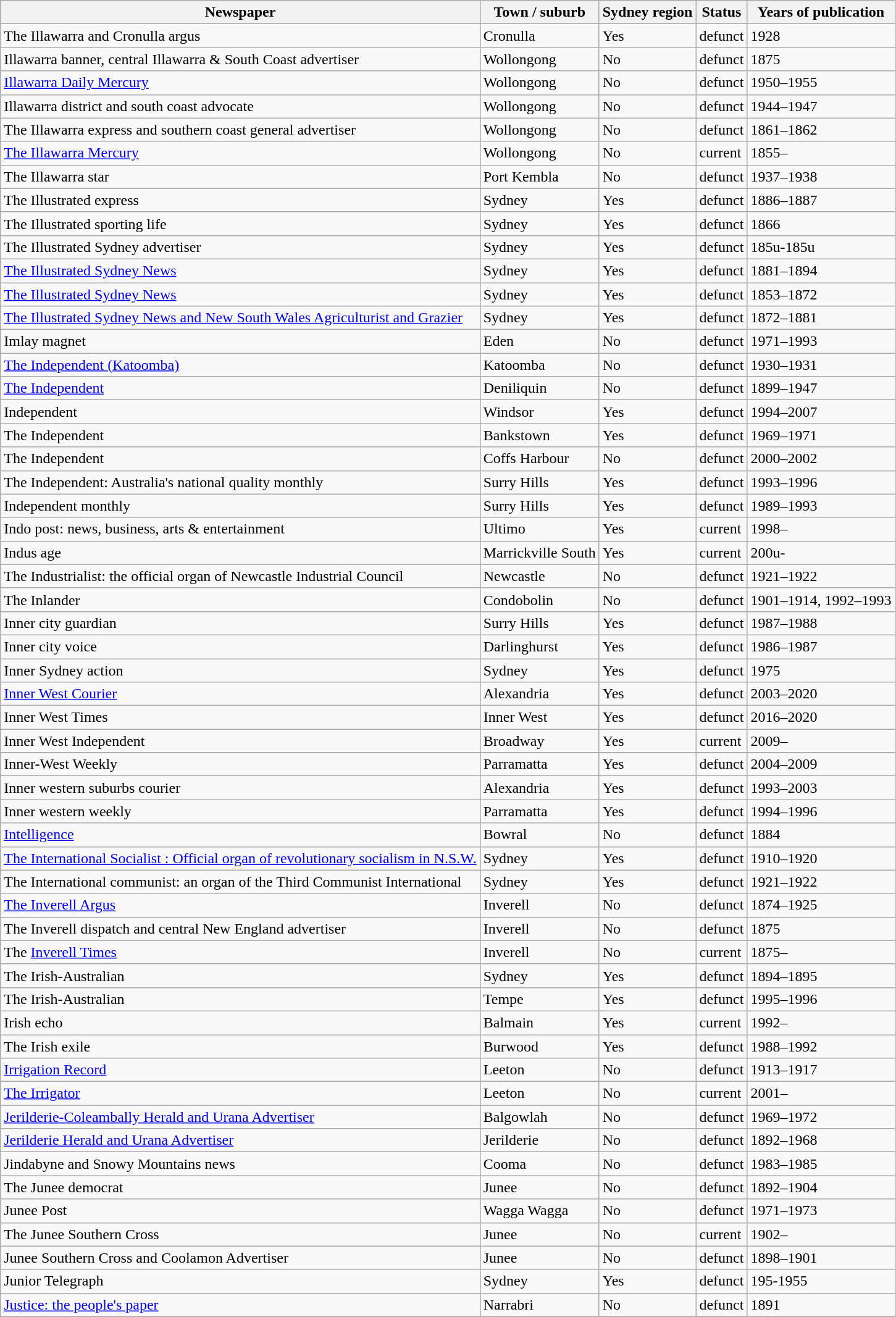<table class="wikitable sortable">
<tr>
<th class="unsortable">Newspaper</th>
<th>Town / suburb</th>
<th>Sydney region</th>
<th>Status</th>
<th>Years of publication</th>
</tr>
<tr>
<td>The Illawarra and Cronulla argus</td>
<td>Cronulla</td>
<td>Yes</td>
<td>defunct</td>
<td>1928</td>
</tr>
<tr>
<td>Illawarra banner, central Illawarra & South Coast advertiser</td>
<td>Wollongong</td>
<td>No</td>
<td>defunct</td>
<td>1875</td>
</tr>
<tr>
<td><a href='#'>Illawarra Daily Mercury</a></td>
<td>Wollongong</td>
<td>No</td>
<td>defunct</td>
<td>1950–1955</td>
</tr>
<tr>
<td>Illawarra district and south coast advocate</td>
<td>Wollongong</td>
<td>No</td>
<td>defunct</td>
<td>1944–1947</td>
</tr>
<tr>
<td>The Illawarra express and southern coast general advertiser</td>
<td>Wollongong</td>
<td>No</td>
<td>defunct</td>
<td>1861–1862</td>
</tr>
<tr>
<td><a href='#'>The Illawarra Mercury</a></td>
<td>Wollongong</td>
<td>No</td>
<td>current</td>
<td>1855–</td>
</tr>
<tr>
<td>The Illawarra star</td>
<td>Port Kembla</td>
<td>No</td>
<td>defunct</td>
<td>1937–1938</td>
</tr>
<tr>
<td>The Illustrated express</td>
<td>Sydney</td>
<td>Yes</td>
<td>defunct</td>
<td>1886–1887</td>
</tr>
<tr>
<td>The Illustrated sporting life</td>
<td>Sydney</td>
<td>Yes</td>
<td>defunct</td>
<td>1866</td>
</tr>
<tr>
<td>The Illustrated Sydney advertiser</td>
<td>Sydney</td>
<td>Yes</td>
<td>defunct</td>
<td>185u-185u</td>
</tr>
<tr>
<td><a href='#'>The Illustrated Sydney News</a></td>
<td>Sydney</td>
<td>Yes</td>
<td>defunct</td>
<td>1881–1894</td>
</tr>
<tr>
<td><a href='#'>The Illustrated Sydney News</a></td>
<td>Sydney</td>
<td>Yes</td>
<td>defunct</td>
<td>1853–1872</td>
</tr>
<tr>
<td><a href='#'>The Illustrated Sydney News and New South Wales Agriculturist and Grazier</a></td>
<td>Sydney</td>
<td>Yes</td>
<td>defunct</td>
<td>1872–1881</td>
</tr>
<tr>
<td>Imlay magnet</td>
<td>Eden</td>
<td>No</td>
<td>defunct</td>
<td>1971–1993</td>
</tr>
<tr>
<td><a href='#'>The Independent (Katoomba)</a></td>
<td>Katoomba</td>
<td>No</td>
<td>defunct</td>
<td>1930–1931</td>
</tr>
<tr>
<td><a href='#'>The Independent</a></td>
<td>Deniliquin</td>
<td>No</td>
<td>defunct</td>
<td>1899–1947</td>
</tr>
<tr>
<td>Independent</td>
<td>Windsor</td>
<td>Yes</td>
<td>defunct</td>
<td>1994–2007</td>
</tr>
<tr>
<td>The Independent</td>
<td>Bankstown</td>
<td>Yes</td>
<td>defunct</td>
<td>1969–1971</td>
</tr>
<tr>
<td>The Independent</td>
<td>Coffs Harbour</td>
<td>No</td>
<td>defunct</td>
<td>2000–2002</td>
</tr>
<tr>
<td>The Independent: Australia's national quality monthly</td>
<td>Surry Hills</td>
<td>Yes</td>
<td>defunct</td>
<td>1993–1996</td>
</tr>
<tr>
<td>Independent monthly</td>
<td>Surry Hills</td>
<td>Yes</td>
<td>defunct</td>
<td>1989–1993</td>
</tr>
<tr>
<td>Indo post: news, business, arts & entertainment</td>
<td>Ultimo</td>
<td>Yes</td>
<td>current</td>
<td>1998–</td>
</tr>
<tr>
<td>Indus age</td>
<td>Marrickville South</td>
<td>Yes</td>
<td>current</td>
<td>200u-</td>
</tr>
<tr>
<td>The Industrialist: the official organ of Newcastle Industrial Council</td>
<td>Newcastle</td>
<td>No</td>
<td>defunct</td>
<td>1921–1922</td>
</tr>
<tr>
<td>The Inlander</td>
<td>Condobolin</td>
<td>No</td>
<td>defunct</td>
<td>1901–1914, 1992–1993</td>
</tr>
<tr>
<td>Inner city guardian</td>
<td>Surry Hills</td>
<td>Yes</td>
<td>defunct</td>
<td>1987–1988</td>
</tr>
<tr>
<td>Inner city voice</td>
<td>Darlinghurst</td>
<td>Yes</td>
<td>defunct</td>
<td>1986–1987</td>
</tr>
<tr>
<td>Inner Sydney action</td>
<td>Sydney</td>
<td>Yes</td>
<td>defunct</td>
<td>1975</td>
</tr>
<tr>
<td><a href='#'>Inner West Courier</a></td>
<td>Alexandria</td>
<td>Yes</td>
<td>defunct</td>
<td>2003–2020</td>
</tr>
<tr>
<td>Inner West Times</td>
<td>Inner West</td>
<td>Yes</td>
<td>defunct</td>
<td>2016–2020</td>
</tr>
<tr>
<td>Inner West Independent</td>
<td>Broadway</td>
<td>Yes</td>
<td>current</td>
<td>2009–</td>
</tr>
<tr>
<td>Inner-West Weekly</td>
<td>Parramatta</td>
<td>Yes</td>
<td>defunct</td>
<td>2004–2009</td>
</tr>
<tr>
<td>Inner western suburbs courier</td>
<td>Alexandria</td>
<td>Yes</td>
<td>defunct</td>
<td>1993–2003</td>
</tr>
<tr>
<td>Inner western weekly</td>
<td>Parramatta</td>
<td>Yes</td>
<td>defunct</td>
<td>1994–1996</td>
</tr>
<tr>
<td><a href='#'>Intelligence</a></td>
<td>Bowral</td>
<td>No</td>
<td>defunct</td>
<td>1884</td>
</tr>
<tr>
<td><a href='#'>The International Socialist : Official organ of revolutionary socialism in N.S.W.</a></td>
<td>Sydney</td>
<td>Yes</td>
<td>defunct</td>
<td>1910–1920</td>
</tr>
<tr>
<td>The International communist: an organ of the Third Communist International</td>
<td>Sydney</td>
<td>Yes</td>
<td>defunct</td>
<td>1921–1922</td>
</tr>
<tr>
<td><a href='#'>The Inverell Argus</a></td>
<td>Inverell</td>
<td>No</td>
<td>defunct</td>
<td>1874–1925</td>
</tr>
<tr>
<td>The Inverell dispatch and central New England advertiser</td>
<td>Inverell</td>
<td>No</td>
<td>defunct</td>
<td>1875</td>
</tr>
<tr>
<td>The <a href='#'>Inverell Times</a></td>
<td>Inverell</td>
<td>No</td>
<td>current</td>
<td>1875–</td>
</tr>
<tr>
<td>The Irish-Australian</td>
<td>Sydney</td>
<td>Yes</td>
<td>defunct</td>
<td>1894–1895</td>
</tr>
<tr>
<td>The Irish-Australian</td>
<td>Tempe</td>
<td>Yes</td>
<td>defunct</td>
<td>1995–1996</td>
</tr>
<tr>
<td>Irish echo</td>
<td>Balmain</td>
<td>Yes</td>
<td>current</td>
<td>1992–</td>
</tr>
<tr>
<td>The Irish exile</td>
<td>Burwood</td>
<td>Yes</td>
<td>defunct</td>
<td>1988–1992</td>
</tr>
<tr>
<td><a href='#'>Irrigation Record</a></td>
<td>Leeton</td>
<td>No</td>
<td>defunct</td>
<td>1913–1917</td>
</tr>
<tr>
<td><a href='#'>The Irrigator</a></td>
<td>Leeton</td>
<td>No</td>
<td>current</td>
<td>2001–</td>
</tr>
<tr>
<td><a href='#'>Jerilderie-Coleambally Herald and Urana Advertiser</a></td>
<td>Balgowlah</td>
<td>No</td>
<td>defunct</td>
<td>1969–1972</td>
</tr>
<tr>
<td><a href='#'>Jerilderie Herald and Urana Advertiser</a></td>
<td>Jerilderie</td>
<td>No</td>
<td>defunct</td>
<td>1892–1968</td>
</tr>
<tr>
<td>Jindabyne and Snowy Mountains news</td>
<td>Cooma</td>
<td>No</td>
<td>defunct</td>
<td>1983–1985</td>
</tr>
<tr>
<td>The Junee democrat</td>
<td>Junee</td>
<td>No</td>
<td>defunct</td>
<td>1892–1904</td>
</tr>
<tr>
<td>Junee Post</td>
<td>Wagga Wagga</td>
<td>No</td>
<td>defunct</td>
<td>1971–1973</td>
</tr>
<tr>
<td>The Junee Southern Cross</td>
<td>Junee</td>
<td>No</td>
<td>current</td>
<td>1902–</td>
</tr>
<tr>
<td>Junee Southern Cross and Coolamon Advertiser</td>
<td>Junee</td>
<td>No</td>
<td>defunct</td>
<td>1898–1901</td>
</tr>
<tr>
<td>Junior Telegraph</td>
<td>Sydney</td>
<td>Yes</td>
<td>defunct</td>
<td>195-1955</td>
</tr>
<tr>
<td><a href='#'>Justice: the people's paper</a></td>
<td>Narrabri</td>
<td>No</td>
<td>defunct</td>
<td>1891</td>
</tr>
</table>
